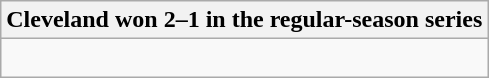<table class="wikitable collapsible collapsed">
<tr>
<th>Cleveland won 2–1 in the regular-season series</th>
</tr>
<tr>
<td><br>

</td>
</tr>
</table>
